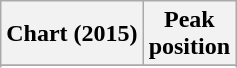<table class="wikitable">
<tr>
<th>Chart (2015)</th>
<th>Peak<br>position</th>
</tr>
<tr>
</tr>
<tr>
</tr>
<tr>
</tr>
</table>
